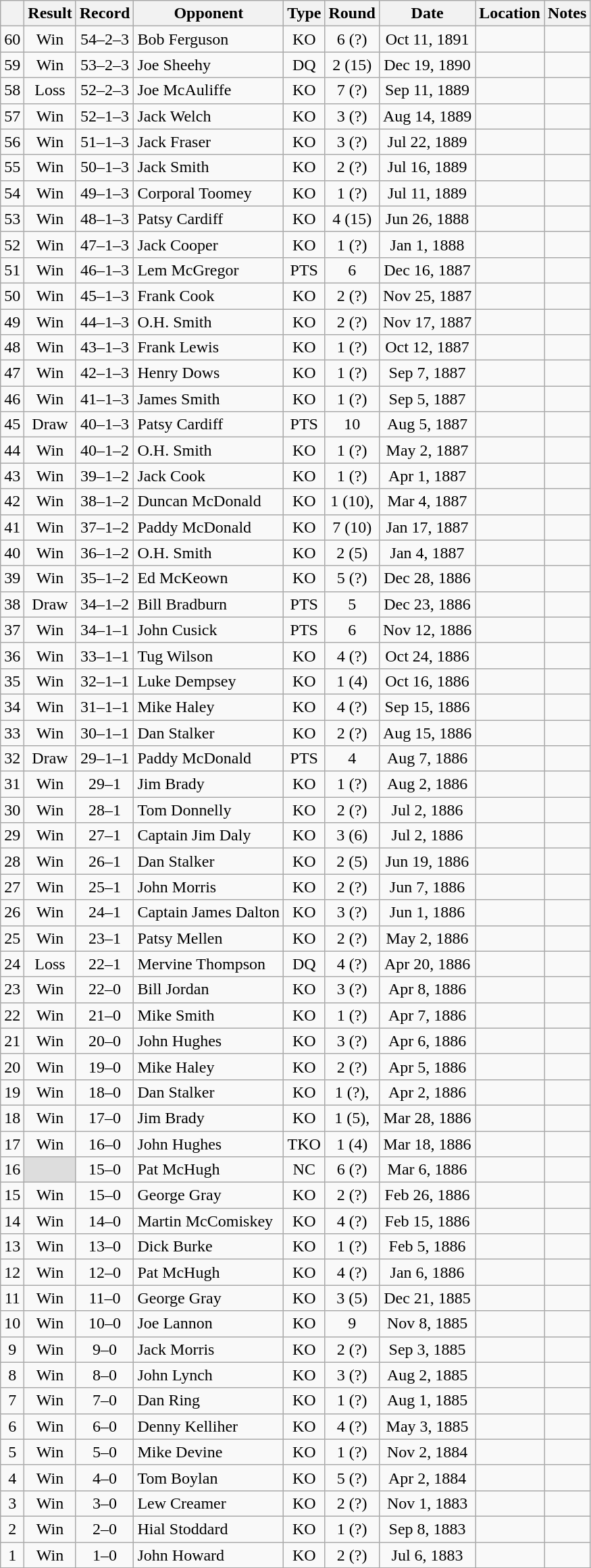<table class="wikitable" style="text-align:center">
<tr>
<th></th>
<th>Result</th>
<th>Record</th>
<th>Opponent</th>
<th>Type</th>
<th>Round</th>
<th>Date</th>
<th>Location</th>
<th>Notes</th>
</tr>
<tr>
<td>60</td>
<td>Win</td>
<td>54–2–3 </td>
<td align=left>Bob Ferguson</td>
<td>KO</td>
<td>6 (?)</td>
<td>Oct 11, 1891</td>
<td style="text-align:left;"></td>
<td style="text-align:left;"></td>
</tr>
<tr>
<td>59</td>
<td>Win</td>
<td>53–2–3 </td>
<td align=left>Joe Sheehy</td>
<td>DQ</td>
<td>2 (15)</td>
<td>Dec 19, 1890</td>
<td style="text-align:left;"></td>
<td style="text-align:left;"></td>
</tr>
<tr>
<td>58</td>
<td>Loss</td>
<td>52–2–3 </td>
<td align=left>Joe McAuliffe</td>
<td>KO</td>
<td>7 (?)</td>
<td>Sep 11, 1889</td>
<td style="text-align:left;"></td>
<td style="text-align:left;"></td>
</tr>
<tr>
<td>57</td>
<td>Win</td>
<td>52–1–3 </td>
<td align=left>Jack Welch</td>
<td>KO</td>
<td>3 (?)</td>
<td>Aug 14, 1889</td>
<td style="text-align:left;"></td>
<td></td>
</tr>
<tr>
<td>56</td>
<td>Win</td>
<td>51–1–3 </td>
<td align=left>Jack Fraser</td>
<td>KO</td>
<td>3 (?)</td>
<td>Jul 22, 1889</td>
<td style="text-align:left;"></td>
<td></td>
</tr>
<tr>
<td>55</td>
<td>Win</td>
<td>50–1–3 </td>
<td align=left>Jack Smith</td>
<td>KO</td>
<td>2 (?)</td>
<td>Jul 16, 1889</td>
<td style="text-align:left;"></td>
<td style="text-align:left;"></td>
</tr>
<tr>
<td>54</td>
<td>Win</td>
<td>49–1–3 </td>
<td align=left>Corporal Toomey</td>
<td>KO</td>
<td>1 (?)</td>
<td>Jul 11, 1889</td>
<td style="text-align:left;"></td>
<td></td>
</tr>
<tr>
<td>53</td>
<td>Win</td>
<td>48–1–3 </td>
<td align=left>Patsy Cardiff</td>
<td>KO</td>
<td>4 (15)</td>
<td>Jun 26, 1888</td>
<td style="text-align:left;"></td>
<td style="text-align:left;"></td>
</tr>
<tr>
<td>52</td>
<td>Win</td>
<td>47–1–3 </td>
<td align=left>Jack Cooper</td>
<td>KO</td>
<td>1 (?)</td>
<td>Jan 1, 1888</td>
<td style="text-align:left;"></td>
<td style="text-align:left;"></td>
</tr>
<tr>
<td>51</td>
<td>Win</td>
<td>46–1–3 </td>
<td align=left>Lem McGregor</td>
<td>PTS</td>
<td>6</td>
<td>Dec 16, 1887</td>
<td style="text-align:left;"></td>
<td></td>
</tr>
<tr>
<td>50</td>
<td>Win</td>
<td>45–1–3 </td>
<td align=left>Frank Cook</td>
<td>KO</td>
<td>2 (?)</td>
<td>Nov 25, 1887</td>
<td style="text-align:left;"></td>
<td></td>
</tr>
<tr>
<td>49</td>
<td>Win</td>
<td>44–1–3 </td>
<td align=left>O.H. Smith</td>
<td>KO</td>
<td>2 (?)</td>
<td>Nov 17, 1887</td>
<td style="text-align:left;"></td>
<td></td>
</tr>
<tr>
<td>48</td>
<td>Win</td>
<td>43–1–3 </td>
<td align=left>Frank Lewis</td>
<td>KO</td>
<td>1 (?)</td>
<td>Oct 12, 1887</td>
<td style="text-align:left;"></td>
<td></td>
</tr>
<tr>
<td>47</td>
<td>Win</td>
<td>42–1–3 </td>
<td align=left>Henry Dows</td>
<td>KO</td>
<td>1 (?)</td>
<td>Sep 7, 1887</td>
<td style="text-align:left;"></td>
<td></td>
</tr>
<tr>
<td>46</td>
<td>Win</td>
<td>41–1–3 </td>
<td align=left>James Smith</td>
<td>KO</td>
<td>1 (?)</td>
<td>Sep 5, 1887</td>
<td style="text-align:left;"></td>
<td></td>
</tr>
<tr>
<td>45</td>
<td>Draw</td>
<td>40–1–3 </td>
<td align=left>Patsy Cardiff</td>
<td>PTS</td>
<td>10</td>
<td>Aug 5, 1887</td>
<td style="text-align:left;"></td>
<td style="text-align:left;"></td>
</tr>
<tr>
<td>44</td>
<td>Win</td>
<td>40–1–2 </td>
<td align=left>O.H. Smith</td>
<td>KO</td>
<td>1 (?)</td>
<td>May 2, 1887</td>
<td style="text-align:left;"></td>
<td></td>
</tr>
<tr>
<td>43</td>
<td>Win</td>
<td>39–1–2 </td>
<td align=left>Jack Cook</td>
<td>KO</td>
<td>1 (?)</td>
<td>Apr 1, 1887</td>
<td style="text-align:left;"></td>
<td></td>
</tr>
<tr>
<td>42</td>
<td>Win</td>
<td>38–1–2 </td>
<td align=left>Duncan McDonald</td>
<td>KO</td>
<td>1 (10), </td>
<td>Mar 4, 1887</td>
<td style="text-align:left;"></td>
<td></td>
</tr>
<tr>
<td>41</td>
<td>Win</td>
<td>37–1–2 </td>
<td align=left>Paddy McDonald</td>
<td>KO</td>
<td>7 (10)</td>
<td>Jan 17, 1887</td>
<td style="text-align:left;"></td>
<td></td>
</tr>
<tr>
<td>40</td>
<td>Win</td>
<td>36–1–2 </td>
<td align=left>O.H. Smith</td>
<td>KO</td>
<td>2 (5)</td>
<td>Jan 4, 1887</td>
<td style="text-align:left;"></td>
<td></td>
</tr>
<tr>
<td>39</td>
<td>Win</td>
<td>35–1–2 </td>
<td align=left>Ed McKeown</td>
<td>KO</td>
<td>5 (?)</td>
<td>Dec 28, 1886</td>
<td style="text-align:left;"></td>
<td></td>
</tr>
<tr>
<td>38</td>
<td>Draw</td>
<td>34–1–2 </td>
<td align=left>Bill Bradburn</td>
<td>PTS</td>
<td>5</td>
<td>Dec 23, 1886</td>
<td style="text-align:left;"></td>
<td style="text-align:left;"></td>
</tr>
<tr>
<td>37</td>
<td>Win</td>
<td>34–1–1 </td>
<td align=left>John Cusick</td>
<td>PTS</td>
<td>6</td>
<td>Nov 12, 1886</td>
<td style="text-align:left;"></td>
<td></td>
</tr>
<tr>
<td>36</td>
<td>Win</td>
<td>33–1–1 </td>
<td align=left>Tug Wilson</td>
<td>KO</td>
<td>4 (?)</td>
<td>Oct 24, 1886</td>
<td style="text-align:left;"></td>
<td style="text-align:left;"></td>
</tr>
<tr>
<td>35</td>
<td>Win</td>
<td>32–1–1 </td>
<td align=left>Luke Dempsey</td>
<td>KO</td>
<td>1 (4)</td>
<td>Oct 16, 1886</td>
<td style="text-align:left;"></td>
<td></td>
</tr>
<tr>
<td>34</td>
<td>Win</td>
<td>31–1–1 </td>
<td align=left>Mike Haley</td>
<td>KO</td>
<td>4 (?)</td>
<td>Sep 15, 1886</td>
<td style="text-align:left;"></td>
<td></td>
</tr>
<tr>
<td>33</td>
<td>Win</td>
<td>30–1–1 </td>
<td align=left>Dan Stalker</td>
<td>KO</td>
<td>2 (?)</td>
<td>Aug 15, 1886</td>
<td style="text-align:left;"></td>
<td></td>
</tr>
<tr>
<td>32</td>
<td>Draw</td>
<td>29–1–1 </td>
<td align=left>Paddy McDonald</td>
<td>PTS</td>
<td>4</td>
<td>Aug 7, 1886</td>
<td style="text-align:left;"></td>
<td style="text-align:left;"></td>
</tr>
<tr>
<td>31</td>
<td>Win</td>
<td>29–1 </td>
<td align=left>Jim Brady</td>
<td>KO</td>
<td>1 (?)</td>
<td>Aug 2, 1886</td>
<td style="text-align:left;"></td>
<td></td>
</tr>
<tr>
<td>30</td>
<td>Win</td>
<td>28–1 </td>
<td align=left>Tom Donnelly</td>
<td>KO</td>
<td>2 (?)</td>
<td>Jul 2, 1886</td>
<td style="text-align:left;"></td>
<td></td>
</tr>
<tr>
<td>29</td>
<td>Win</td>
<td>27–1 </td>
<td align=left>Captain Jim Daly</td>
<td>KO</td>
<td>3 (6)</td>
<td>Jul 2, 1886</td>
<td style="text-align:left;"></td>
<td></td>
</tr>
<tr>
<td>28</td>
<td>Win</td>
<td>26–1 </td>
<td align=left>Dan Stalker</td>
<td>KO</td>
<td>2 (5)</td>
<td>Jun 19, 1886</td>
<td style="text-align:left;"></td>
<td></td>
</tr>
<tr>
<td>27</td>
<td>Win</td>
<td>25–1 </td>
<td align=left>John Morris</td>
<td>KO</td>
<td>2 (?)</td>
<td>Jun 7, 1886</td>
<td style="text-align:left;"></td>
<td></td>
</tr>
<tr>
<td>26</td>
<td>Win</td>
<td>24–1 </td>
<td align=left>Captain James Dalton</td>
<td>KO</td>
<td>3 (?)</td>
<td>Jun 1, 1886</td>
<td style="text-align:left;"></td>
<td></td>
</tr>
<tr>
<td>25</td>
<td>Win</td>
<td>23–1 </td>
<td align=left>Patsy Mellen</td>
<td>KO</td>
<td>2 (?)</td>
<td>May 2, 1886</td>
<td style="text-align:left;"></td>
<td></td>
</tr>
<tr>
<td>24</td>
<td>Loss</td>
<td>22–1 </td>
<td align=left>Mervine Thompson</td>
<td>DQ</td>
<td>4 (?)</td>
<td>Apr 20, 1886</td>
<td style="text-align:left;"></td>
<td style="text-align:left;"></td>
</tr>
<tr>
<td>23</td>
<td>Win</td>
<td>22–0 </td>
<td align=left>Bill Jordan</td>
<td>KO</td>
<td>3 (?)</td>
<td>Apr 8, 1886</td>
<td style="text-align:left;"></td>
<td></td>
</tr>
<tr>
<td>22</td>
<td>Win</td>
<td>21–0 </td>
<td align=left>Mike Smith</td>
<td>KO</td>
<td>1 (?)</td>
<td>Apr 7, 1886</td>
<td style="text-align:left;"></td>
<td></td>
</tr>
<tr>
<td>21</td>
<td>Win</td>
<td>20–0 </td>
<td align=left>John Hughes</td>
<td>KO</td>
<td>3 (?)</td>
<td>Apr 6, 1886</td>
<td style="text-align:left;"></td>
<td></td>
</tr>
<tr>
<td>20</td>
<td>Win</td>
<td>19–0 </td>
<td align=left>Mike Haley</td>
<td>KO</td>
<td>2 (?)</td>
<td>Apr 5, 1886</td>
<td style="text-align:left;"></td>
<td></td>
</tr>
<tr>
<td>19</td>
<td>Win</td>
<td>18–0 </td>
<td align=left>Dan Stalker</td>
<td>KO</td>
<td>1 (?), </td>
<td>Apr 2, 1886</td>
<td style="text-align:left;"></td>
<td></td>
</tr>
<tr>
<td>18</td>
<td>Win</td>
<td>17–0 </td>
<td align=left>Jim Brady</td>
<td>KO</td>
<td>1 (5), </td>
<td>Mar 28, 1886</td>
<td style="text-align:left;"></td>
<td></td>
</tr>
<tr>
<td>17</td>
<td>Win</td>
<td>16–0 </td>
<td align=left>John Hughes</td>
<td>TKO</td>
<td>1 (4)</td>
<td>Mar 18, 1886</td>
<td style="text-align:left;"></td>
<td></td>
</tr>
<tr>
<td>16</td>
<td style="background:#DDD"></td>
<td>15–0 </td>
<td align=left>Pat McHugh</td>
<td>NC</td>
<td>6 (?)</td>
<td>Mar 6, 1886</td>
<td style="text-align:left;"></td>
<td style="text-align:left;"></td>
</tr>
<tr>
<td>15</td>
<td>Win</td>
<td>15–0</td>
<td align=left>George Gray</td>
<td>KO</td>
<td>2 (?)</td>
<td>Feb 26, 1886</td>
<td style="text-align:left;"></td>
<td></td>
</tr>
<tr>
<td>14</td>
<td>Win</td>
<td>14–0</td>
<td align=left>Martin McComiskey</td>
<td>KO</td>
<td>4 (?)</td>
<td>Feb 15, 1886</td>
<td style="text-align:left;"></td>
<td></td>
</tr>
<tr>
<td>13</td>
<td>Win</td>
<td>13–0</td>
<td align=left>Dick Burke</td>
<td>KO</td>
<td>1 (?)</td>
<td>Feb 5, 1886</td>
<td style="text-align:left;"></td>
<td></td>
</tr>
<tr>
<td>12</td>
<td>Win</td>
<td>12–0</td>
<td align=left>Pat McHugh</td>
<td>KO</td>
<td>4 (?)</td>
<td>Jan 6, 1886</td>
<td style="text-align:left;"></td>
<td></td>
</tr>
<tr>
<td>11</td>
<td>Win</td>
<td>11–0</td>
<td align=left>George Gray</td>
<td>KO</td>
<td>3 (5)</td>
<td>Dec 21, 1885</td>
<td style="text-align:left;"></td>
<td></td>
</tr>
<tr>
<td>10</td>
<td>Win</td>
<td>10–0</td>
<td align=left>Joe Lannon</td>
<td>KO</td>
<td>9</td>
<td>Nov 8, 1885</td>
<td style="text-align:left;"></td>
<td style="text-align:left;"></td>
</tr>
<tr>
<td>9</td>
<td>Win</td>
<td>9–0</td>
<td align=left>Jack Morris</td>
<td>KO</td>
<td>2 (?)</td>
<td>Sep 3, 1885</td>
<td style="text-align:left;"></td>
<td></td>
</tr>
<tr>
<td>8</td>
<td>Win</td>
<td>8–0</td>
<td align=left>John Lynch</td>
<td>KO</td>
<td>3 (?)</td>
<td>Aug 2, 1885</td>
<td style="text-align:left;"></td>
<td></td>
</tr>
<tr>
<td>7</td>
<td>Win</td>
<td>7–0</td>
<td align=left>Dan Ring</td>
<td>KO</td>
<td>1 (?)</td>
<td>Aug 1, 1885</td>
<td style="text-align:left;"></td>
<td style="text-align:left;"></td>
</tr>
<tr>
<td>6</td>
<td>Win</td>
<td>6–0</td>
<td align=left>Denny Kelliher</td>
<td>KO</td>
<td>4 (?)</td>
<td>May 3, 1885</td>
<td style="text-align:left;"></td>
<td></td>
</tr>
<tr>
<td>5</td>
<td>Win</td>
<td>5–0</td>
<td align=left>Mike Devine</td>
<td>KO</td>
<td>1 (?)</td>
<td>Nov 2, 1884</td>
<td style="text-align:left;"></td>
<td></td>
</tr>
<tr>
<td>4</td>
<td>Win</td>
<td>4–0</td>
<td align=left>Tom Boylan</td>
<td>KO</td>
<td>5 (?)</td>
<td>Apr 2, 1884</td>
<td style="text-align:left;"></td>
<td></td>
</tr>
<tr>
<td>3</td>
<td>Win</td>
<td>3–0</td>
<td align=left>Lew Creamer</td>
<td>KO</td>
<td>2 (?)</td>
<td>Nov 1, 1883</td>
<td style="text-align:left;"></td>
<td style="text-align:left;"></td>
</tr>
<tr>
<td>2</td>
<td>Win</td>
<td>2–0</td>
<td align=left>Hial Stoddard</td>
<td>KO</td>
<td>1 (?)</td>
<td>Sep 8, 1883</td>
<td style="text-align:left;"></td>
<td></td>
</tr>
<tr>
<td>1</td>
<td>Win</td>
<td>1–0</td>
<td align=left>John Howard</td>
<td>KO</td>
<td>2 (?)</td>
<td>Jul 6, 1883</td>
<td style="text-align:left;"></td>
<td></td>
</tr>
<tr>
</tr>
</table>
